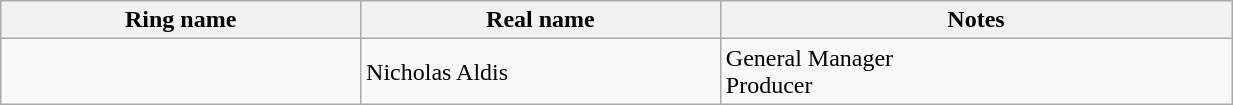<table class="wikitable sortable" style="width:65%;">
<tr>
<th width=19%>Ring name</th>
<th width=19%>Real name</th>
<th width=27%>Notes</th>
</tr>
<tr>
<td></td>
<td>Nicholas Aldis</td>
<td>General Manager<br>Producer</td>
</tr>
</table>
